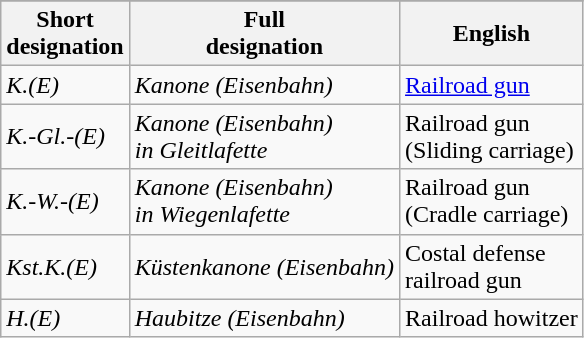<table class="wikitable mw-collapsible mw-collapsed">
<tr>
</tr>
<tr>
<th>Short<br>designation</th>
<th>Full<br>designation</th>
<th>English</th>
</tr>
<tr>
<td><em>K.(E)</em></td>
<td><em>Kanone (Eisenbahn)</em></td>
<td><a href='#'>Railroad gun</a></td>
</tr>
<tr>
<td><em>K.-Gl.-(E)</em></td>
<td><em>Kanone (Eisenbahn)<br>in Gleitlafette</em></td>
<td>Railroad gun<br>(Sliding carriage)</td>
</tr>
<tr>
<td><em>K.-W.-(E)</em></td>
<td><em>Kanone (Eisenbahn)<br>in Wiegenlafette</em></td>
<td>Railroad gun<br>(Cradle carriage)</td>
</tr>
<tr>
<td><em>Kst.K.(E)</em></td>
<td><em>Küstenkanone (Eisenbahn)</em></td>
<td>Costal defense<br>railroad gun</td>
</tr>
<tr>
<td><em>H.(E)</em></td>
<td><em>Haubitze (Eisenbahn)</em></td>
<td>Railroad howitzer</td>
</tr>
</table>
